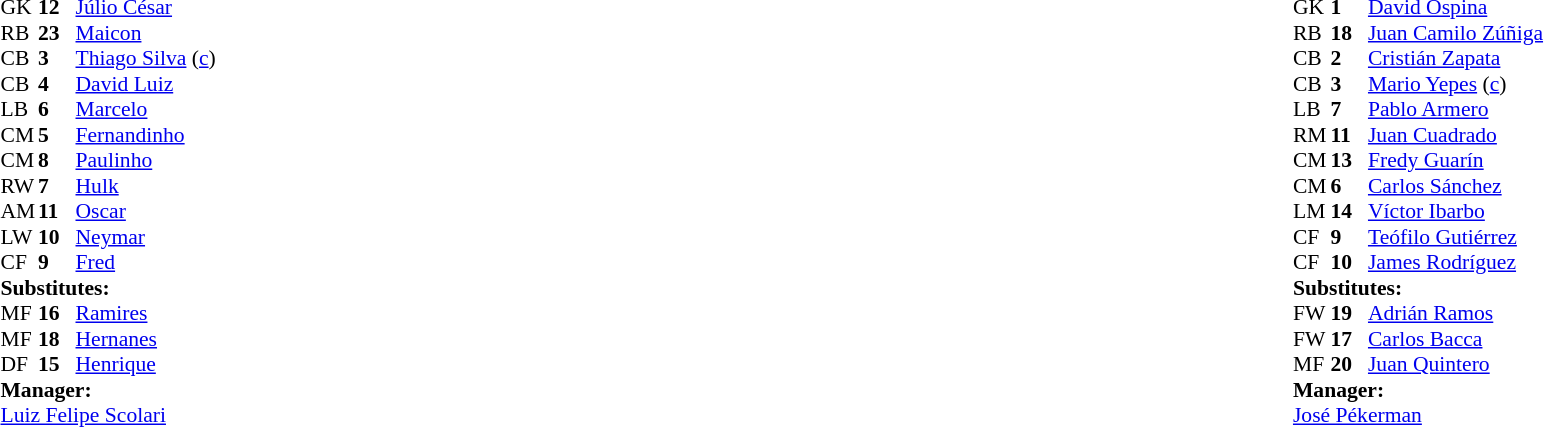<table width="100%">
<tr>
<td valign="top" width="40%"><br><table style="font-size:90%" cellspacing="0" cellpadding="0">
<tr>
<th width=25></th>
<th width=25></th>
</tr>
<tr>
<td>GK</td>
<td><strong>12</strong></td>
<td><a href='#'>Júlio César</a></td>
<td></td>
</tr>
<tr>
<td>RB</td>
<td><strong>23</strong></td>
<td><a href='#'>Maicon</a></td>
</tr>
<tr>
<td>CB</td>
<td><strong>3</strong></td>
<td><a href='#'>Thiago Silva</a> (<a href='#'>c</a>)</td>
<td></td>
</tr>
<tr>
<td>CB</td>
<td><strong>4</strong></td>
<td><a href='#'>David Luiz</a></td>
</tr>
<tr>
<td>LB</td>
<td><strong>6</strong></td>
<td><a href='#'>Marcelo</a></td>
</tr>
<tr>
<td>CM</td>
<td><strong>5</strong></td>
<td><a href='#'>Fernandinho</a></td>
</tr>
<tr>
<td>CM</td>
<td><strong>8</strong></td>
<td><a href='#'>Paulinho</a></td>
<td></td>
<td></td>
</tr>
<tr>
<td>RW</td>
<td><strong>7</strong></td>
<td><a href='#'>Hulk</a></td>
<td></td>
<td></td>
</tr>
<tr>
<td>AM</td>
<td><strong>11</strong></td>
<td><a href='#'>Oscar</a></td>
</tr>
<tr>
<td>LW</td>
<td><strong>10</strong></td>
<td><a href='#'>Neymar</a></td>
<td></td>
<td></td>
</tr>
<tr>
<td>CF</td>
<td><strong>9</strong></td>
<td><a href='#'>Fred</a></td>
</tr>
<tr>
<td colspan=3><strong>Substitutes:</strong></td>
</tr>
<tr>
<td>MF</td>
<td><strong>16</strong></td>
<td><a href='#'>Ramires</a></td>
<td></td>
<td></td>
</tr>
<tr>
<td>MF</td>
<td><strong>18</strong></td>
<td><a href='#'>Hernanes</a></td>
<td></td>
<td></td>
</tr>
<tr>
<td>DF</td>
<td><strong>15</strong></td>
<td><a href='#'>Henrique</a></td>
<td></td>
<td></td>
</tr>
<tr>
<td colspan=3><strong>Manager:</strong></td>
</tr>
<tr>
<td colspan=3><a href='#'>Luiz Felipe Scolari</a></td>
</tr>
</table>
</td>
<td valign="top"></td>
<td valign="top" width="50%"><br><table style="font-size:90%;margin:auto" cellspacing="0" cellpadding="0">
<tr>
<th width=25></th>
<th width=25></th>
</tr>
<tr>
<td>GK</td>
<td><strong>1</strong></td>
<td><a href='#'>David Ospina</a></td>
</tr>
<tr>
<td>RB</td>
<td><strong>18</strong></td>
<td><a href='#'>Juan Camilo Zúñiga</a></td>
</tr>
<tr>
<td>CB</td>
<td><strong>2</strong></td>
<td><a href='#'>Cristián Zapata</a></td>
</tr>
<tr>
<td>CB</td>
<td><strong>3</strong></td>
<td><a href='#'>Mario Yepes</a> (<a href='#'>c</a>)</td>
<td></td>
</tr>
<tr>
<td>LB</td>
<td><strong>7</strong></td>
<td><a href='#'>Pablo Armero</a></td>
</tr>
<tr>
<td>RM</td>
<td><strong>11</strong></td>
<td><a href='#'>Juan Cuadrado</a></td>
<td></td>
<td></td>
</tr>
<tr>
<td>CM</td>
<td><strong>13</strong></td>
<td><a href='#'>Fredy Guarín</a></td>
</tr>
<tr>
<td>CM</td>
<td><strong>6</strong></td>
<td><a href='#'>Carlos Sánchez</a></td>
</tr>
<tr>
<td>LM</td>
<td><strong>14</strong></td>
<td><a href='#'>Víctor Ibarbo</a></td>
<td></td>
<td></td>
</tr>
<tr>
<td>CF</td>
<td><strong>9</strong></td>
<td><a href='#'>Teófilo Gutiérrez</a></td>
<td></td>
<td></td>
</tr>
<tr>
<td>CF</td>
<td><strong>10</strong></td>
<td><a href='#'>James Rodríguez</a></td>
<td></td>
</tr>
<tr>
<td colspan=3><strong>Substitutes:</strong></td>
</tr>
<tr>
<td>FW</td>
<td><strong>19</strong></td>
<td><a href='#'>Adrián Ramos</a></td>
<td></td>
<td></td>
</tr>
<tr>
<td>FW</td>
<td><strong>17</strong></td>
<td><a href='#'>Carlos Bacca</a></td>
<td></td>
<td></td>
</tr>
<tr>
<td>MF</td>
<td><strong>20</strong></td>
<td><a href='#'>Juan Quintero</a></td>
<td></td>
<td></td>
</tr>
<tr>
<td colspan=3><strong>Manager:</strong></td>
</tr>
<tr>
<td colspan=3> <a href='#'>José Pékerman</a></td>
</tr>
</table>
</td>
</tr>
</table>
